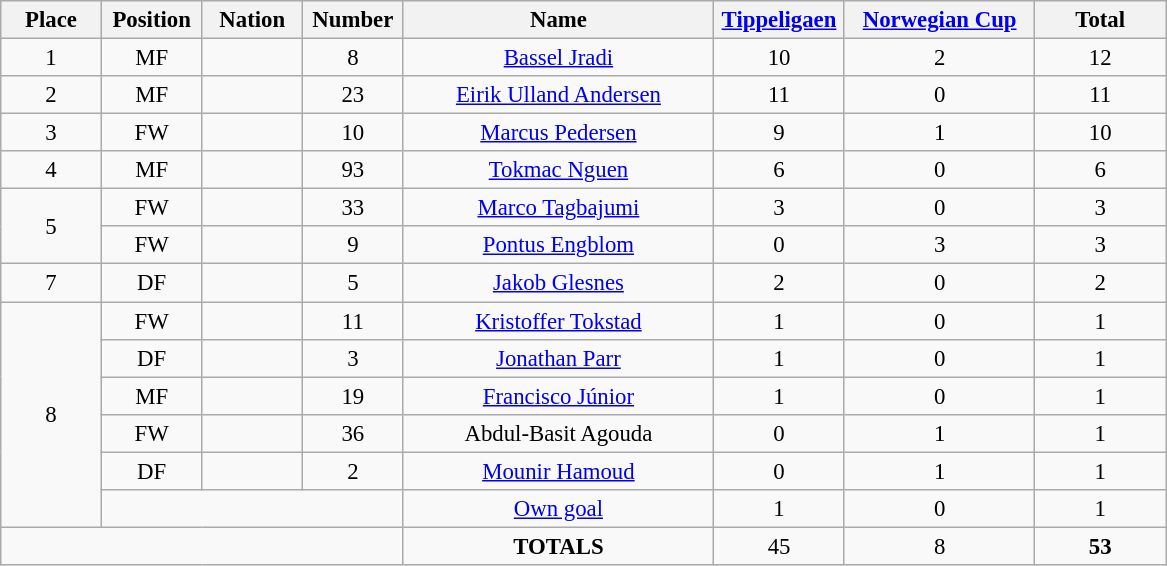<table class="wikitable" style="font-size: 95%; text-align: center;">
<tr>
<th width=60>Place</th>
<th width=60>Position</th>
<th width=60>Nation</th>
<th width=60>Number</th>
<th width=200>Name</th>
<th width=80><a href='#'>Tippeligaen</a></th>
<th width=120><a href='#'>Norwegian Cup</a></th>
<th width=80><strong>Total</strong></th>
</tr>
<tr>
<td>1</td>
<td>MF</td>
<td></td>
<td>8</td>
<td><a href='#'>Bassel Jradi</a></td>
<td>10</td>
<td>2</td>
<td>12</td>
</tr>
<tr>
<td>2</td>
<td>MF</td>
<td></td>
<td>23</td>
<td><a href='#'>Eirik Ulland Andersen</a></td>
<td>11</td>
<td>0</td>
<td>11</td>
</tr>
<tr>
<td>3</td>
<td>FW</td>
<td></td>
<td>10</td>
<td><a href='#'>Marcus Pedersen</a></td>
<td>9</td>
<td>1</td>
<td>10</td>
</tr>
<tr>
<td>4</td>
<td>MF</td>
<td></td>
<td>93</td>
<td><a href='#'>Tokmac Nguen</a></td>
<td>6</td>
<td>0</td>
<td>6</td>
</tr>
<tr>
<td rowspan="2">5</td>
<td>FW</td>
<td></td>
<td>33</td>
<td><a href='#'>Marco Tagbajumi</a></td>
<td>3</td>
<td>0</td>
<td>3</td>
</tr>
<tr>
<td>FW</td>
<td></td>
<td>9</td>
<td><a href='#'>Pontus Engblom</a></td>
<td>0</td>
<td>3</td>
<td>3</td>
</tr>
<tr>
<td>7</td>
<td>DF</td>
<td></td>
<td>5</td>
<td><a href='#'>Jakob Glesnes</a></td>
<td>2</td>
<td>0</td>
<td>2</td>
</tr>
<tr>
<td rowspan="6">8</td>
<td>FW</td>
<td></td>
<td>11</td>
<td><a href='#'>Kristoffer Tokstad</a></td>
<td>1</td>
<td>0</td>
<td>1</td>
</tr>
<tr>
<td>DF</td>
<td></td>
<td>3</td>
<td><a href='#'>Jonathan Parr</a></td>
<td>1</td>
<td>0</td>
<td>1</td>
</tr>
<tr>
<td>MF</td>
<td></td>
<td>19</td>
<td><a href='#'>Francisco Júnior</a></td>
<td>1</td>
<td>0</td>
<td>1</td>
</tr>
<tr>
<td>FW</td>
<td></td>
<td>36</td>
<td>Abdul-Basit Agouda</td>
<td>0</td>
<td>1</td>
<td>1</td>
</tr>
<tr>
<td>DF</td>
<td></td>
<td>2</td>
<td><a href='#'>Mounir Hamoud</a></td>
<td>0</td>
<td>1</td>
<td>1</td>
</tr>
<tr>
<td colspan="3"></td>
<td><a href='#'>Own goal</a></td>
<td>1</td>
<td>0</td>
<td>1</td>
</tr>
<tr>
<td colspan="4"></td>
<td><strong>TOTALS</strong></td>
<td>45</td>
<td>8</td>
<td><strong>53</strong></td>
</tr>
</table>
